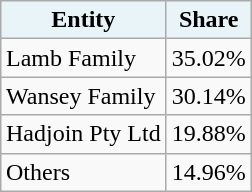<table class="wikitable sortable" style="float:right; margin-left:1em;">
<tr>
<th style="background:#e8f4f8;">Entity</th>
<th style="background:#e8f4f8;">Share</th>
</tr>
<tr>
<td>Lamb Family</td>
<td>35.02%</td>
</tr>
<tr>
<td>Wansey Family</td>
<td>30.14%</td>
</tr>
<tr>
<td>Hadjoin Pty Ltd</td>
<td>19.88%</td>
</tr>
<tr>
<td>Others</td>
<td>14.96%</td>
</tr>
</table>
